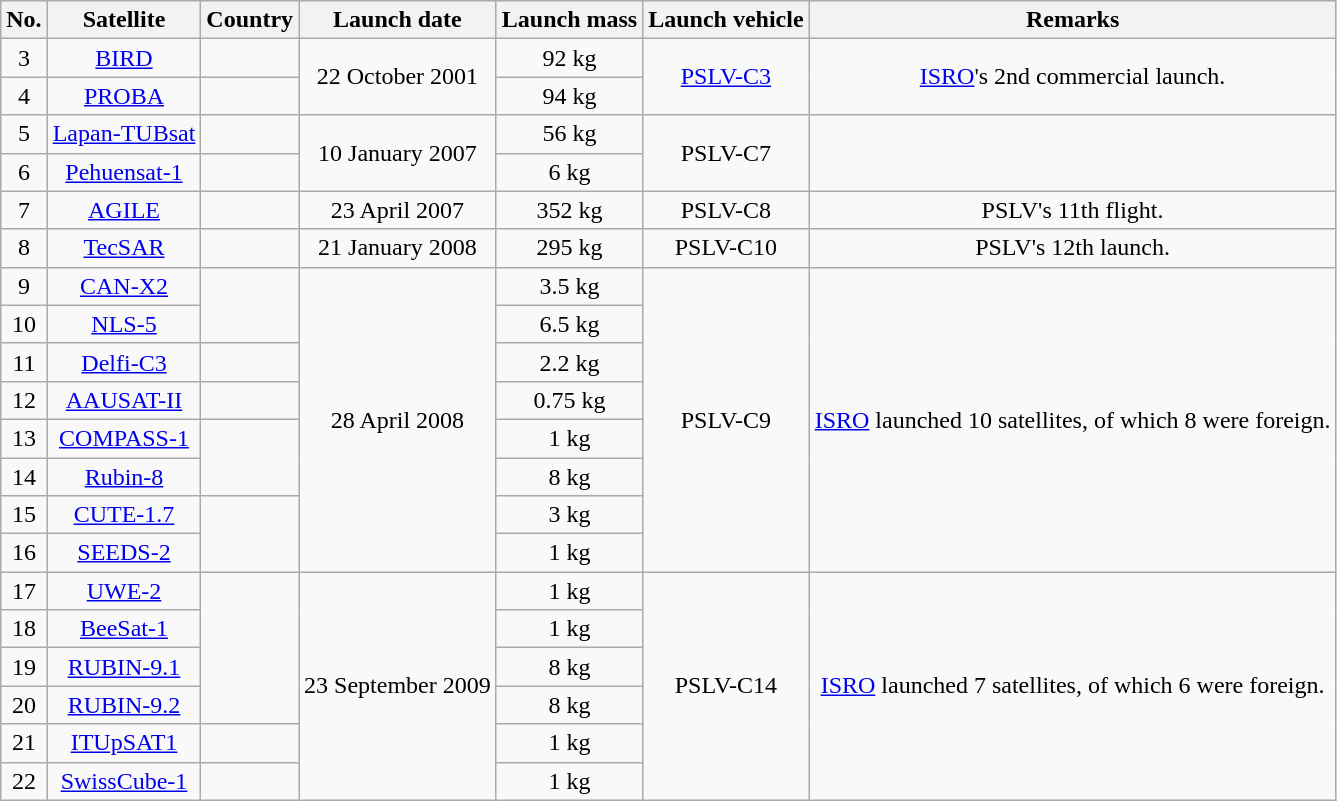<table class="wikitable sortable mw-collapsible" style="text-align: center;">
<tr>
<th>No.</th>
<th>Satellite</th>
<th scope="col">Country</th>
<th scope="col">Launch date</th>
<th scope="col">Launch mass</th>
<th>Launch vehicle</th>
<th>Remarks</th>
</tr>
<tr>
<td>3</td>
<td><a href='#'>BIRD</a></td>
<td></td>
<td rowspan="2">22 October 2001</td>
<td>92 kg</td>
<td rowspan="2"><a href='#'>PSLV-C3</a></td>
<td rowspan="2"><a href='#'>ISRO</a>'s 2nd commercial launch.</td>
</tr>
<tr>
<td>4</td>
<td><a href='#'>PROBA</a></td>
<td></td>
<td>94 kg</td>
</tr>
<tr>
<td>5</td>
<td><a href='#'>Lapan-TUBsat</a></td>
<td></td>
<td rowspan="2">10 January 2007</td>
<td>56 kg</td>
<td rowspan="2">PSLV-C7</td>
<td rowspan="2"></td>
</tr>
<tr>
<td>6</td>
<td><a href='#'>Pehuensat-1</a></td>
<td></td>
<td>6 kg</td>
</tr>
<tr>
<td>7</td>
<td><a href='#'>AGILE</a></td>
<td></td>
<td>23 April 2007</td>
<td>352 kg</td>
<td>PSLV-C8</td>
<td>PSLV's 11th flight.</td>
</tr>
<tr>
<td>8</td>
<td><a href='#'>TecSAR</a></td>
<td></td>
<td>21 January 2008</td>
<td>295 kg</td>
<td>PSLV-C10</td>
<td>PSLV's 12th launch.</td>
</tr>
<tr>
<td>9</td>
<td><a href='#'>CAN-X2</a></td>
<td rowspan="2"></td>
<td rowspan="8">28 April 2008</td>
<td>3.5 kg</td>
<td rowspan="8">PSLV-C9</td>
<td rowspan="8"><a href='#'>ISRO</a> launched 10 satellites, of which 8 were foreign.</td>
</tr>
<tr>
<td>10</td>
<td><a href='#'>NLS-5</a></td>
<td>6.5 kg</td>
</tr>
<tr>
<td>11</td>
<td><a href='#'>Delfi-C3</a></td>
<td></td>
<td>2.2 kg</td>
</tr>
<tr>
<td>12</td>
<td><a href='#'>AAUSAT-II</a></td>
<td></td>
<td>0.75 kg</td>
</tr>
<tr>
<td>13</td>
<td><a href='#'>COMPASS-1</a></td>
<td rowspan="2"></td>
<td>1 kg</td>
</tr>
<tr>
<td>14</td>
<td><a href='#'>Rubin-8</a></td>
<td>8 kg</td>
</tr>
<tr>
<td>15</td>
<td><a href='#'>CUTE-1.7</a></td>
<td rowspan="2"></td>
<td>3 kg</td>
</tr>
<tr>
<td>16</td>
<td><a href='#'>SEEDS-2</a></td>
<td>1 kg</td>
</tr>
<tr>
<td>17</td>
<td><a href='#'>UWE-2</a></td>
<td rowspan="4"></td>
<td rowspan="6">23 September 2009</td>
<td>1 kg</td>
<td rowspan="6">PSLV-C14</td>
<td rowspan="6"><a href='#'>ISRO</a> launched 7 satellites, of which 6 were foreign.</td>
</tr>
<tr>
<td>18</td>
<td><a href='#'>BeeSat-1</a></td>
<td>1 kg</td>
</tr>
<tr>
<td>19</td>
<td><a href='#'>RUBIN-9.1</a></td>
<td>8 kg</td>
</tr>
<tr>
<td>20</td>
<td><a href='#'>RUBIN-9.2</a></td>
<td>8 kg</td>
</tr>
<tr>
<td>21</td>
<td><a href='#'>ITUpSAT1</a></td>
<td></td>
<td>1 kg</td>
</tr>
<tr>
<td>22</td>
<td><a href='#'>SwissCube-1</a></td>
<td></td>
<td>1 kg</td>
</tr>
</table>
